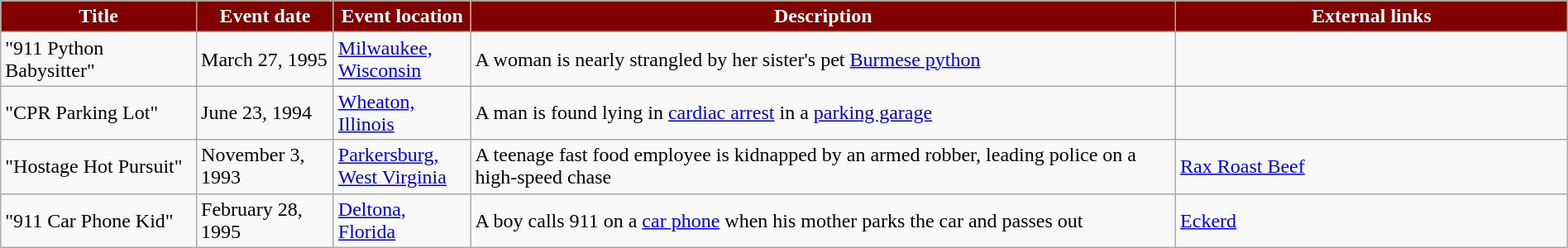<table class="wikitable" style="width: 100%;">
<tr>
<th style="background: #800000; color: #FFFFFF; width: 10%;">Title</th>
<th style="background: #800000; color: #FFFFFF; width: 7%;">Event date</th>
<th style="background: #800000; color: #FFFFFF; width: 7%;">Event location</th>
<th style="background: #800000; color: #FFFFFF; width: 36%;">Description</th>
<th style="background: #800000; color: #FFFFFF; width: 20%;">External links</th>
</tr>
<tr>
<td>"911 Python Babysitter"</td>
<td>March 27, 1995</td>
<td><a href='#'>Milwaukee, Wisconsin</a></td>
<td>A woman is nearly strangled by her sister's pet <a href='#'>Burmese python</a></td>
<td></td>
</tr>
<tr>
<td>"CPR Parking Lot"</td>
<td>June 23, 1994</td>
<td><a href='#'>Wheaton, Illinois</a></td>
<td>A man is found lying in <a href='#'>cardiac arrest</a> in a <a href='#'>parking garage</a></td>
<td></td>
</tr>
<tr>
<td>"Hostage Hot Pursuit"</td>
<td>November 3, 1993</td>
<td><a href='#'>Parkersburg, West Virginia</a></td>
<td>A teenage fast food employee is kidnapped by an armed robber, leading police on a high-speed chase</td>
<td><a href='#'>Rax Roast Beef</a> </td>
</tr>
<tr>
<td>"911 Car Phone Kid"</td>
<td>February 28, 1995</td>
<td><a href='#'>Deltona, Florida</a></td>
<td>A boy calls 911 on a <a href='#'>car phone</a> when his mother parks the car and passes out</td>
<td><a href='#'>Eckerd</a> </td>
</tr>
</table>
